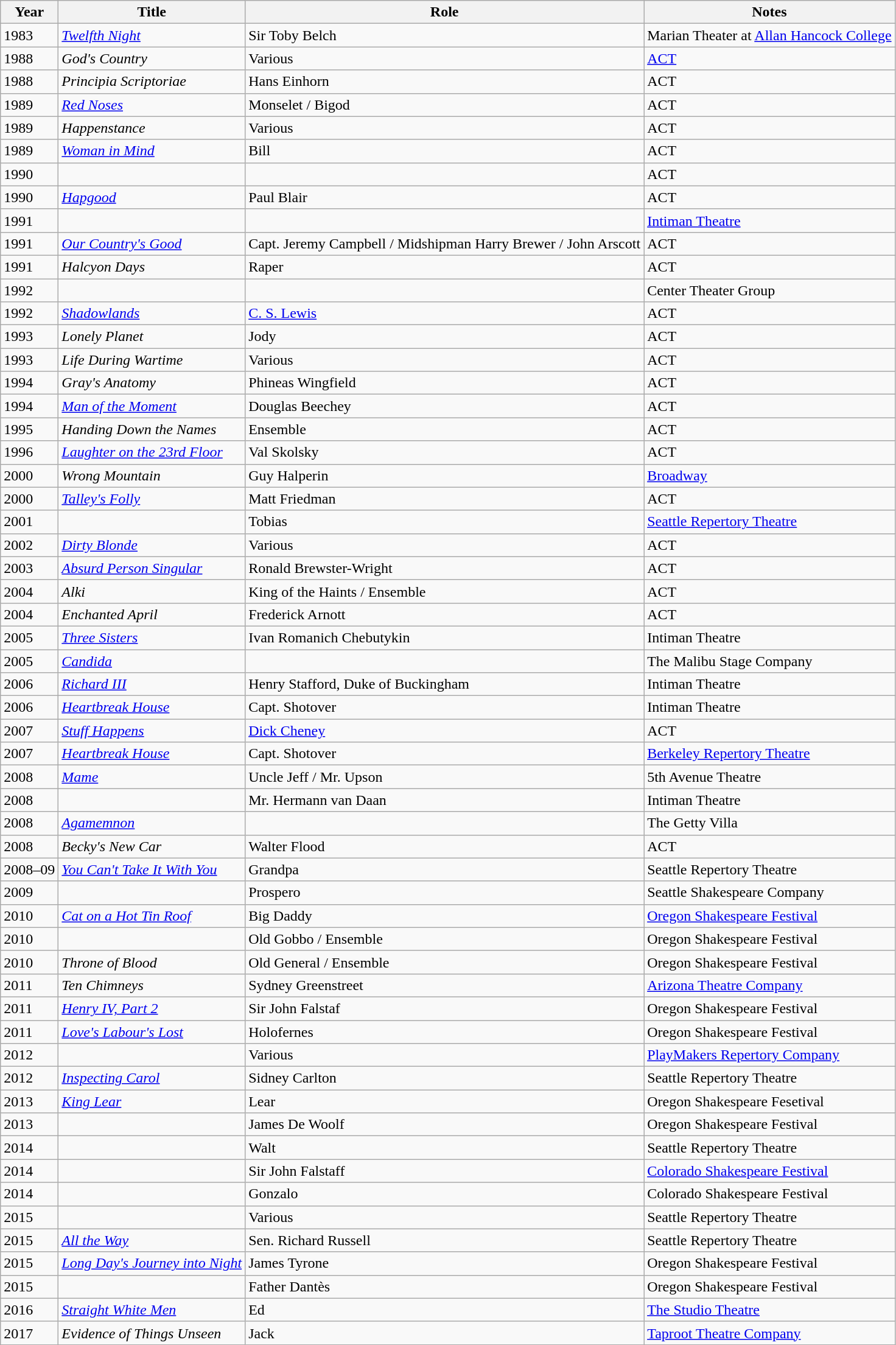<table class="wikitable sortable">
<tr>
<th>Year</th>
<th>Title</th>
<th>Role</th>
<th class="unsortable">Notes</th>
</tr>
<tr>
<td>1983</td>
<td><em><a href='#'>Twelfth Night</a></em></td>
<td>Sir Toby Belch</td>
<td>Marian Theater at <a href='#'>Allan Hancock College</a></td>
</tr>
<tr>
<td>1988</td>
<td><em>God's Country</em></td>
<td>Various</td>
<td><a href='#'>ACT</a></td>
</tr>
<tr>
<td>1988</td>
<td><em>Principia Scriptoriae</em></td>
<td>Hans Einhorn</td>
<td>ACT</td>
</tr>
<tr>
<td>1989</td>
<td><em><a href='#'>Red Noses</a></em></td>
<td>Monselet / Bigod</td>
<td>ACT</td>
</tr>
<tr>
<td>1989</td>
<td><em>Happenstance</em></td>
<td>Various</td>
<td>ACT</td>
</tr>
<tr>
<td>1989</td>
<td><em><a href='#'>Woman in Mind</a></em></td>
<td>Bill</td>
<td>ACT</td>
</tr>
<tr>
<td>1990</td>
<td><em></em></td>
<td></td>
<td>ACT</td>
</tr>
<tr>
<td>1990</td>
<td><em><a href='#'>Hapgood</a></em></td>
<td>Paul Blair</td>
<td>ACT</td>
</tr>
<tr>
<td>1991</td>
<td><em></em></td>
<td></td>
<td><a href='#'>Intiman Theatre</a></td>
</tr>
<tr>
<td>1991</td>
<td><em><a href='#'>Our Country's Good</a></em></td>
<td>Capt. Jeremy Campbell / Midshipman Harry Brewer / John Arscott</td>
<td>ACT</td>
</tr>
<tr>
<td>1991</td>
<td><em>Halcyon Days</em></td>
<td>Raper</td>
<td>ACT</td>
</tr>
<tr>
<td>1992</td>
<td><em></em></td>
<td></td>
<td>Center Theater Group</td>
</tr>
<tr>
<td>1992</td>
<td><em><a href='#'>Shadowlands</a></em></td>
<td><a href='#'>C. S. Lewis</a></td>
<td>ACT</td>
</tr>
<tr>
<td>1993</td>
<td><em>Lonely Planet</em></td>
<td>Jody</td>
<td>ACT</td>
</tr>
<tr>
<td>1993</td>
<td><em>Life During Wartime</em></td>
<td>Various</td>
<td>ACT</td>
</tr>
<tr>
<td>1994</td>
<td><em>Gray's Anatomy</em></td>
<td>Phineas Wingfield</td>
<td>ACT</td>
</tr>
<tr>
<td>1994</td>
<td><em><a href='#'>Man of the Moment</a></em></td>
<td>Douglas Beechey</td>
<td>ACT</td>
</tr>
<tr>
<td>1995</td>
<td><em>Handing Down the Names</em></td>
<td>Ensemble</td>
<td>ACT</td>
</tr>
<tr>
<td>1996</td>
<td><em><a href='#'>Laughter on the 23rd Floor</a></em></td>
<td>Val Skolsky</td>
<td>ACT</td>
</tr>
<tr>
<td>2000</td>
<td><em>Wrong Mountain</em></td>
<td>Guy Halperin</td>
<td><a href='#'>Broadway</a></td>
</tr>
<tr>
<td>2000</td>
<td><em><a href='#'>Talley's Folly</a></em></td>
<td>Matt Friedman</td>
<td>ACT</td>
</tr>
<tr>
<td>2001</td>
<td><em></em></td>
<td>Tobias</td>
<td><a href='#'>Seattle Repertory Theatre</a></td>
</tr>
<tr>
<td>2002</td>
<td><em><a href='#'>Dirty Blonde</a></em></td>
<td>Various</td>
<td>ACT</td>
</tr>
<tr>
<td>2003</td>
<td><em><a href='#'>Absurd Person Singular</a></em></td>
<td>Ronald Brewster-Wright</td>
<td>ACT</td>
</tr>
<tr>
<td>2004</td>
<td><em>Alki</em></td>
<td>King of the Haints / Ensemble</td>
<td>ACT</td>
</tr>
<tr>
<td>2004</td>
<td><em>Enchanted April</em></td>
<td>Frederick Arnott</td>
<td>ACT</td>
</tr>
<tr>
<td>2005</td>
<td><em><a href='#'>Three Sisters</a></em></td>
<td>Ivan Romanich Chebutykin</td>
<td>Intiman Theatre</td>
</tr>
<tr>
<td>2005</td>
<td><em><a href='#'>Candida</a></em></td>
<td></td>
<td>The Malibu Stage Company</td>
</tr>
<tr>
<td>2006</td>
<td><em><a href='#'>Richard III</a></em></td>
<td>Henry Stafford, Duke of Buckingham</td>
<td>Intiman Theatre</td>
</tr>
<tr>
<td>2006</td>
<td><em><a href='#'>Heartbreak House</a></em></td>
<td>Capt. Shotover</td>
<td>Intiman Theatre</td>
</tr>
<tr>
<td>2007</td>
<td><em><a href='#'>Stuff Happens</a></em></td>
<td><a href='#'>Dick Cheney</a></td>
<td>ACT</td>
</tr>
<tr>
<td>2007</td>
<td><em><a href='#'>Heartbreak House</a></em></td>
<td>Capt. Shotover</td>
<td><a href='#'>Berkeley Repertory Theatre</a></td>
</tr>
<tr>
<td>2008</td>
<td><em><a href='#'>Mame</a></em></td>
<td>Uncle Jeff / Mr. Upson</td>
<td>5th Avenue Theatre</td>
</tr>
<tr>
<td>2008</td>
<td><em></em></td>
<td>Mr. Hermann van Daan</td>
<td>Intiman Theatre</td>
</tr>
<tr>
<td>2008</td>
<td><em><a href='#'>Agamemnon</a></em></td>
<td></td>
<td>The Getty Villa</td>
</tr>
<tr>
<td>2008</td>
<td><em>Becky's New Car</em></td>
<td>Walter Flood</td>
<td>ACT</td>
</tr>
<tr>
<td>2008–09</td>
<td><em><a href='#'>You Can't Take It With You</a></em></td>
<td>Grandpa</td>
<td>Seattle Repertory Theatre</td>
</tr>
<tr>
<td>2009</td>
<td><em></em></td>
<td>Prospero</td>
<td>Seattle Shakespeare Company</td>
</tr>
<tr>
<td>2010</td>
<td><em><a href='#'>Cat on a Hot Tin Roof</a></em></td>
<td>Big Daddy</td>
<td><a href='#'>Oregon Shakespeare Festival</a></td>
</tr>
<tr>
<td>2010</td>
<td><em></em></td>
<td>Old Gobbo / Ensemble</td>
<td>Oregon Shakespeare Festival</td>
</tr>
<tr>
<td>2010</td>
<td><em>Throne of Blood</em></td>
<td>Old General / Ensemble</td>
<td>Oregon Shakespeare Festival</td>
</tr>
<tr>
<td>2011</td>
<td><em>Ten Chimneys</em></td>
<td>Sydney Greenstreet</td>
<td><a href='#'>Arizona Theatre Company</a></td>
</tr>
<tr>
<td>2011</td>
<td><em><a href='#'>Henry IV, Part 2</a></em></td>
<td>Sir John Falstaf</td>
<td>Oregon Shakespeare Festival</td>
</tr>
<tr>
<td>2011</td>
<td><em><a href='#'>Love's Labour's Lost</a></em></td>
<td>Holofernes</td>
<td>Oregon Shakespeare Festival</td>
</tr>
<tr>
<td>2012</td>
<td><em></em></td>
<td>Various</td>
<td><a href='#'>PlayMakers Repertory Company</a></td>
</tr>
<tr>
<td>2012</td>
<td><em><a href='#'>Inspecting Carol</a></em></td>
<td>Sidney Carlton</td>
<td>Seattle Repertory Theatre</td>
</tr>
<tr>
<td>2013</td>
<td><em><a href='#'>King Lear</a></em></td>
<td>Lear</td>
<td>Oregon Shakespeare Fesetival</td>
</tr>
<tr>
<td>2013</td>
<td><em></em></td>
<td>James De Woolf</td>
<td>Oregon Shakespeare Festival</td>
</tr>
<tr>
<td>2014</td>
<td><em></em></td>
<td>Walt</td>
<td>Seattle Repertory Theatre</td>
</tr>
<tr>
<td>2014</td>
<td><em></em></td>
<td>Sir John Falstaff</td>
<td><a href='#'>Colorado Shakespeare Festival</a></td>
</tr>
<tr>
<td>2014</td>
<td><em></em></td>
<td>Gonzalo</td>
<td>Colorado Shakespeare Festival</td>
</tr>
<tr>
<td>2015</td>
<td><em></em></td>
<td>Various</td>
<td>Seattle Repertory Theatre</td>
</tr>
<tr>
<td>2015</td>
<td><em><a href='#'>All the Way</a></em></td>
<td>Sen. Richard Russell</td>
<td>Seattle Repertory Theatre</td>
</tr>
<tr>
<td>2015</td>
<td><em><a href='#'>Long Day's Journey into Night</a></em></td>
<td>James Tyrone</td>
<td>Oregon Shakespeare Festival</td>
</tr>
<tr>
<td>2015</td>
<td><em></em></td>
<td>Father Dantès</td>
<td>Oregon Shakespeare Festival</td>
</tr>
<tr>
<td>2016</td>
<td><em><a href='#'>Straight White Men</a></em></td>
<td>Ed</td>
<td><a href='#'>The Studio Theatre</a></td>
</tr>
<tr>
<td>2017</td>
<td><em>Evidence of Things Unseen</em></td>
<td>Jack</td>
<td><a href='#'>Taproot Theatre Company</a></td>
</tr>
</table>
